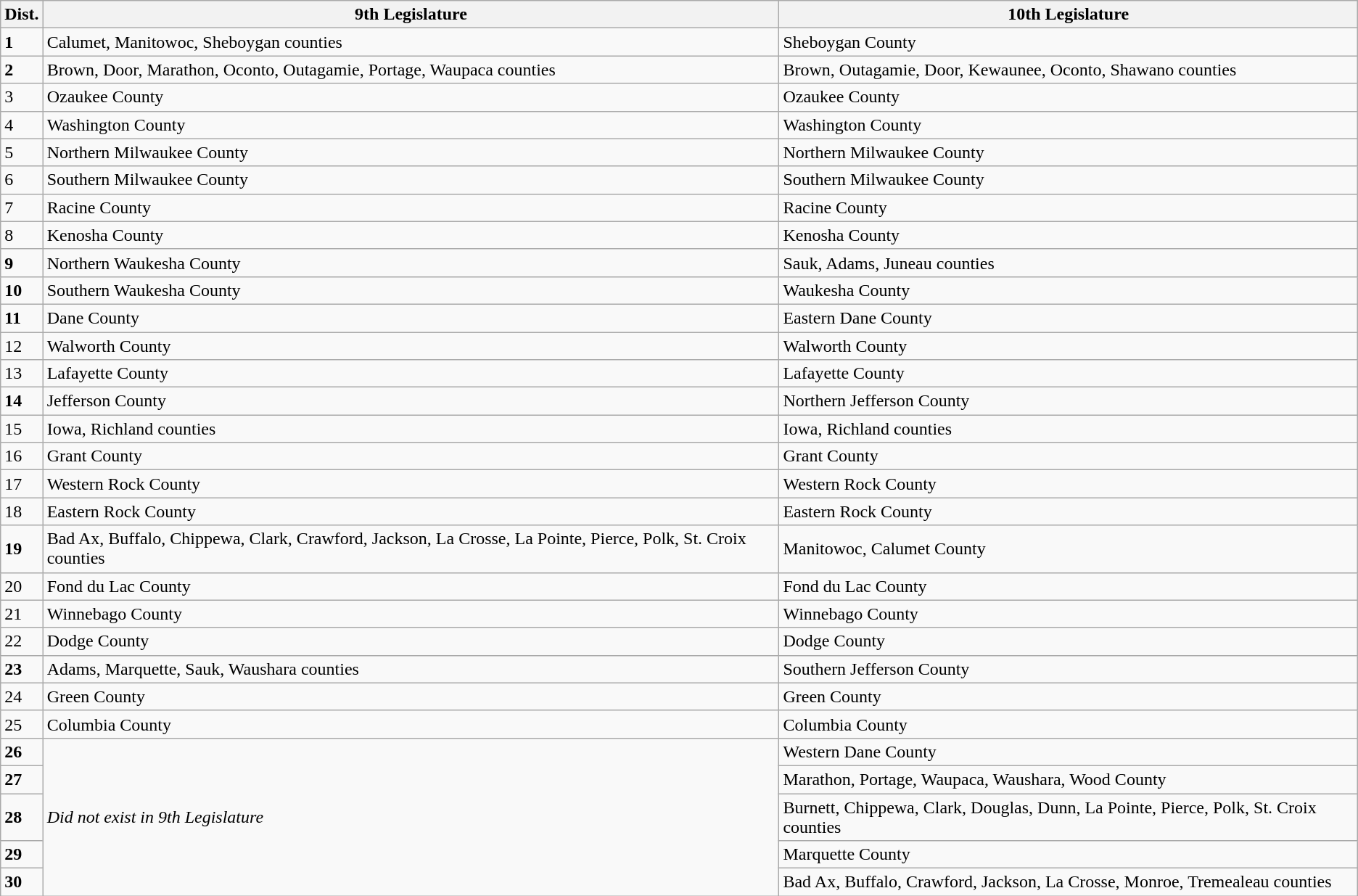<table class="wikitable">
<tr>
<th>Dist.</th>
<th>9th Legislature</th>
<th>10th Legislature</th>
</tr>
<tr>
<td><strong>1</strong></td>
<td>Calumet, Manitowoc, Sheboygan counties</td>
<td>Sheboygan County</td>
</tr>
<tr>
<td><strong>2</strong></td>
<td>Brown, Door, Marathon, Oconto, Outagamie, Portage, Waupaca counties</td>
<td>Brown, Outagamie, Door, Kewaunee, Oconto, Shawano counties</td>
</tr>
<tr>
<td>3</td>
<td>Ozaukee County</td>
<td>Ozaukee County</td>
</tr>
<tr>
<td>4</td>
<td>Washington County</td>
<td>Washington County</td>
</tr>
<tr>
<td>5</td>
<td>Northern Milwaukee County</td>
<td>Northern Milwaukee County</td>
</tr>
<tr>
<td>6</td>
<td>Southern Milwaukee County</td>
<td>Southern Milwaukee County</td>
</tr>
<tr>
<td>7</td>
<td>Racine County</td>
<td>Racine County</td>
</tr>
<tr>
<td>8</td>
<td>Kenosha County</td>
<td>Kenosha County</td>
</tr>
<tr>
<td><strong>9</strong></td>
<td>Northern Waukesha County</td>
<td>Sauk, Adams, Juneau counties</td>
</tr>
<tr>
<td><strong>10</strong></td>
<td>Southern Waukesha County</td>
<td>Waukesha County</td>
</tr>
<tr>
<td><strong>11</strong></td>
<td>Dane County</td>
<td>Eastern Dane County</td>
</tr>
<tr>
<td>12</td>
<td>Walworth County</td>
<td>Walworth County</td>
</tr>
<tr>
<td>13</td>
<td>Lafayette County</td>
<td>Lafayette County</td>
</tr>
<tr>
<td><strong>14</strong></td>
<td>Jefferson County</td>
<td>Northern Jefferson County</td>
</tr>
<tr>
<td>15</td>
<td>Iowa, Richland counties</td>
<td>Iowa, Richland counties</td>
</tr>
<tr>
<td>16</td>
<td>Grant County</td>
<td>Grant County</td>
</tr>
<tr>
<td>17</td>
<td>Western Rock County</td>
<td>Western Rock County</td>
</tr>
<tr>
<td>18</td>
<td>Eastern Rock County</td>
<td>Eastern Rock County</td>
</tr>
<tr>
<td><strong>19</strong></td>
<td>Bad Ax, Buffalo, Chippewa, Clark, Crawford, Jackson, La Crosse, La Pointe, Pierce, Polk, St. Croix counties</td>
<td>Manitowoc, Calumet County</td>
</tr>
<tr>
<td>20</td>
<td>Fond du Lac County</td>
<td>Fond du Lac County</td>
</tr>
<tr>
<td>21</td>
<td>Winnebago County</td>
<td>Winnebago County</td>
</tr>
<tr>
<td>22</td>
<td>Dodge County</td>
<td>Dodge County</td>
</tr>
<tr>
<td><strong>23</strong></td>
<td>Adams, Marquette, Sauk, Waushara counties</td>
<td>Southern Jefferson County</td>
</tr>
<tr>
<td>24</td>
<td>Green County</td>
<td>Green County</td>
</tr>
<tr>
<td>25</td>
<td>Columbia County</td>
<td>Columbia County</td>
</tr>
<tr>
<td><strong>26</strong></td>
<td rowspan="5"><em>Did not exist in 9th Legislature</em></td>
<td>Western Dane County</td>
</tr>
<tr>
<td><strong>27</strong></td>
<td>Marathon, Portage, Waupaca, Waushara, Wood County</td>
</tr>
<tr>
<td><strong>28</strong></td>
<td>Burnett, Chippewa, Clark, Douglas, Dunn, La Pointe, Pierce, Polk, St. Croix counties</td>
</tr>
<tr>
<td><strong>29</strong></td>
<td>Marquette County</td>
</tr>
<tr>
<td><strong>30</strong></td>
<td>Bad Ax, Buffalo, Crawford, Jackson, La Crosse, Monroe, Tremealeau counties</td>
</tr>
</table>
